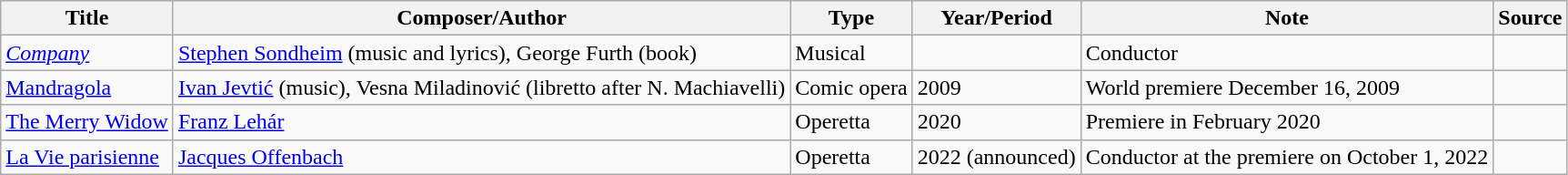<table class="wikitable">
<tr>
<th>Title</th>
<th>Composer/Author</th>
<th>Type</th>
<th>Year/Period</th>
<th>Note</th>
<th>Source</th>
</tr>
<tr>
<td><em><a href='#'>Company</a></em></td>
<td><a href='#'>Stephen Sondheim</a> (music and lyrics), George Furth (book)</td>
<td>Musical</td>
<td></td>
<td>Conductor</td>
<td></td>
</tr>
<tr>
<td><a href='#'>Mandragola</a></td>
<td><a href='#'>Ivan Jevtić</a> (music), Vesna Miladinović (libretto after N. Machiavelli)</td>
<td>Comic opera</td>
<td>2009</td>
<td>World premiere December 16, 2009</td>
<td></td>
</tr>
<tr>
<td><a href='#'>The Merry Widow</a></td>
<td><a href='#'>Franz Lehár</a></td>
<td>Operetta</td>
<td>2020</td>
<td>Premiere in February 2020</td>
<td></td>
</tr>
<tr>
<td><a href='#'>La Vie parisienne</a></td>
<td><a href='#'>Jacques Offenbach</a></td>
<td>Operetta</td>
<td>2022 (announced)</td>
<td>Conductor at the premiere on October 1, 2022</td>
<td></td>
</tr>
</table>
